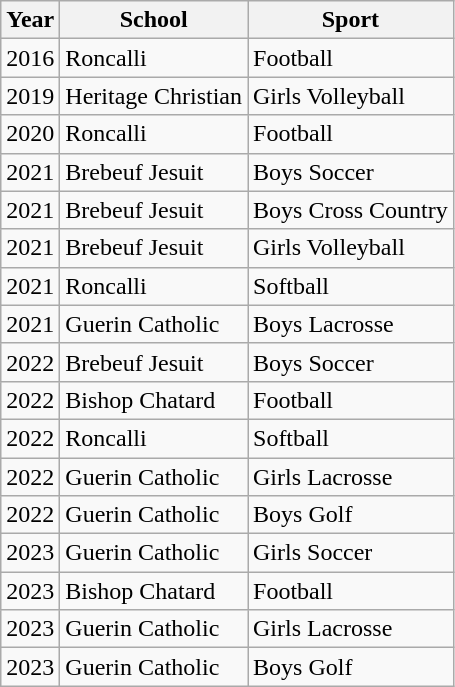<table class="wikitable sortable">
<tr>
<th>Year</th>
<th>School</th>
<th>Sport</th>
</tr>
<tr>
<td>2016</td>
<td>Roncalli</td>
<td>Football</td>
</tr>
<tr>
<td>2019</td>
<td>Heritage Christian</td>
<td>Girls Volleyball</td>
</tr>
<tr>
<td>2020</td>
<td>Roncalli</td>
<td>Football</td>
</tr>
<tr>
<td>2021</td>
<td>Brebeuf Jesuit</td>
<td>Boys Soccer</td>
</tr>
<tr>
<td>2021</td>
<td>Brebeuf Jesuit</td>
<td>Boys Cross Country</td>
</tr>
<tr>
<td>2021</td>
<td>Brebeuf Jesuit</td>
<td>Girls Volleyball</td>
</tr>
<tr>
<td>2021</td>
<td>Roncalli</td>
<td>Softball</td>
</tr>
<tr>
<td>2021</td>
<td>Guerin Catholic</td>
<td>Boys Lacrosse</td>
</tr>
<tr>
<td>2022</td>
<td>Brebeuf Jesuit</td>
<td>Boys Soccer</td>
</tr>
<tr>
<td>2022</td>
<td>Bishop Chatard</td>
<td>Football</td>
</tr>
<tr>
<td>2022</td>
<td>Roncalli</td>
<td>Softball</td>
</tr>
<tr>
<td>2022</td>
<td>Guerin Catholic</td>
<td>Girls Lacrosse</td>
</tr>
<tr>
<td>2022</td>
<td>Guerin Catholic</td>
<td>Boys Golf</td>
</tr>
<tr>
<td>2023</td>
<td>Guerin Catholic</td>
<td>Girls Soccer</td>
</tr>
<tr>
<td>2023</td>
<td>Bishop Chatard</td>
<td>Football</td>
</tr>
<tr>
<td>2023</td>
<td>Guerin Catholic</td>
<td>Girls Lacrosse</td>
</tr>
<tr>
<td>2023</td>
<td>Guerin Catholic</td>
<td>Boys Golf</td>
</tr>
</table>
